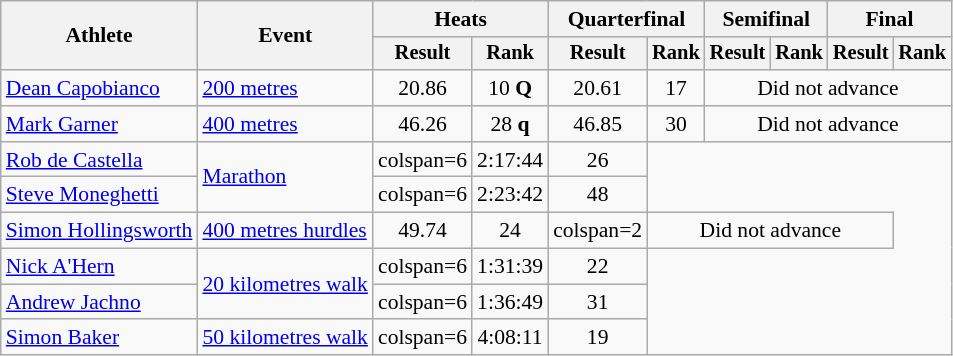<table class="wikitable" style="font-size:90%">
<tr>
<th rowspan="2">Athlete</th>
<th rowspan="2">Event</th>
<th colspan="2">Heats</th>
<th colspan="2">Quarterfinal</th>
<th colspan="2">Semifinal</th>
<th colspan="2">Final</th>
</tr>
<tr style="font-size:95%">
<th>Result</th>
<th>Rank</th>
<th>Result</th>
<th>Rank</th>
<th>Result</th>
<th>Rank</th>
<th>Result</th>
<th>Rank</th>
</tr>
<tr align=center>
<td align=left><a href='#'>Dean Capobianco</a></td>
<td align=left><a href='#'>200 metres</a></td>
<td>20.86</td>
<td>10 <strong>Q</strong></td>
<td>20.61</td>
<td>17</td>
<td colspan=4>Did not advance</td>
</tr>
<tr align=center>
<td align=left><a href='#'>Mark Garner</a></td>
<td align=left><a href='#'>400 metres</a></td>
<td>46.26</td>
<td>28 <strong>q</strong></td>
<td>46.85</td>
<td>30</td>
<td colspan=4>Did not advance</td>
</tr>
<tr align=center>
<td align=left><a href='#'>Rob de Castella</a></td>
<td align=left rowspan=2><a href='#'>Marathon</a></td>
<td>colspan=6</td>
<td>2:17:44</td>
<td>26</td>
</tr>
<tr align=center>
<td align=left><a href='#'>Steve Moneghetti</a></td>
<td>colspan=6</td>
<td>2:23:42</td>
<td>48</td>
</tr>
<tr align=center>
<td align=left><a href='#'>Simon Hollingsworth</a></td>
<td align=left><a href='#'>400 metres hurdles</a></td>
<td>49.74</td>
<td>24</td>
<td>colspan=2</td>
<td colspan=4>Did not advance</td>
</tr>
<tr align=center>
<td align=left><a href='#'>Nick A'Hern</a></td>
<td align=left rowspan=2><a href='#'>20 kilometres walk</a></td>
<td>colspan=6</td>
<td>1:31:39</td>
<td>22</td>
</tr>
<tr align=center>
<td align=left><a href='#'>Andrew Jachno</a></td>
<td>colspan=6</td>
<td>1:36:49</td>
<td>31</td>
</tr>
<tr align=center>
<td align=left><a href='#'>Simon Baker</a></td>
<td align=left><a href='#'>50 kilometres walk</a></td>
<td>colspan=6</td>
<td>4:08:11</td>
<td>19</td>
</tr>
</table>
